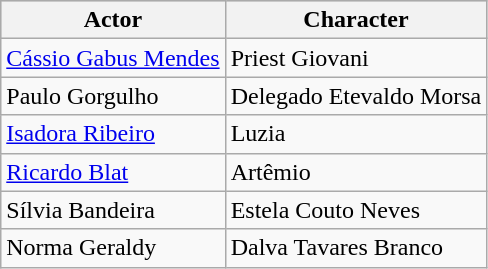<table class="wikitable sortable">
<tr style="background:#ccc;">
<th>Actor</th>
<th>Character</th>
</tr>
<tr>
<td><a href='#'>Cássio Gabus Mendes</a></td>
<td>Priest Giovani</td>
</tr>
<tr>
<td>Paulo Gorgulho</td>
<td>Delegado Etevaldo Morsa</td>
</tr>
<tr>
<td><a href='#'>Isadora Ribeiro</a></td>
<td>Luzia</td>
</tr>
<tr>
<td><a href='#'>Ricardo Blat</a></td>
<td>Artêmio</td>
</tr>
<tr>
<td>Sílvia Bandeira</td>
<td>Estela Couto Neves</td>
</tr>
<tr>
<td>Norma Geraldy</td>
<td>Dalva Tavares Branco</td>
</tr>
</table>
